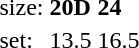<table style="margin-left:40px;">
<tr>
<td>size:</td>
<td><strong>20D</strong></td>
<td><strong>24</strong></td>
</tr>
<tr>
<td>set:</td>
<td>13.5</td>
<td>16.5</td>
</tr>
</table>
